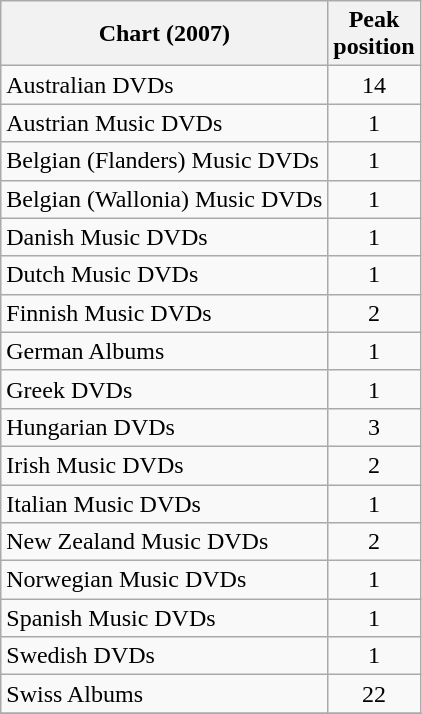<table class="wikitable plainrowheaders sortable" border="1">
<tr>
<th scope="col">Chart (2007)</th>
<th scope="col">Peak<br>position</th>
</tr>
<tr>
<td>Australian DVDs</td>
<td style="text-align:center;">14</td>
</tr>
<tr>
<td>Austrian Music DVDs</td>
<td style="text-align:center;">1</td>
</tr>
<tr>
<td>Belgian (Flanders) Music DVDs</td>
<td style="text-align:center;">1</td>
</tr>
<tr>
<td>Belgian (Wallonia) Music DVDs</td>
<td style="text-align:center;">1</td>
</tr>
<tr>
<td>Danish Music DVDs</td>
<td style="text-align:center;">1</td>
</tr>
<tr>
<td>Dutch Music DVDs</td>
<td style="text-align:center;">1</td>
</tr>
<tr>
<td>Finnish Music DVDs</td>
<td style="text-align:center;">2</td>
</tr>
<tr>
<td>German Albums</td>
<td style="text-align:center;">1</td>
</tr>
<tr>
<td>Greek DVDs</td>
<td style="text-align:center;">1</td>
</tr>
<tr>
<td>Hungarian DVDs</td>
<td style="text-align:center;">3</td>
</tr>
<tr>
<td>Irish Music DVDs</td>
<td style="text-align:center;">2</td>
</tr>
<tr>
<td>Italian Music DVDs</td>
<td style="text-align:center;">1</td>
</tr>
<tr>
<td>New Zealand Music DVDs</td>
<td style="text-align:center;">2</td>
</tr>
<tr>
<td>Norwegian Music DVDs</td>
<td style="text-align:center;">1</td>
</tr>
<tr>
<td>Spanish Music DVDs</td>
<td style="text-align:center;">1</td>
</tr>
<tr>
<td>Swedish DVDs</td>
<td style="text-align:center;">1</td>
</tr>
<tr>
<td>Swiss Albums</td>
<td style="text-align:center;">22</td>
</tr>
<tr>
</tr>
</table>
